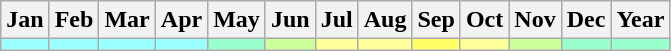<table class="wikitable">
<tr>
<th><strong>Jan</strong></th>
<th><strong>Feb</strong></th>
<th><strong>Mar</strong></th>
<th><strong>Apr</strong></th>
<th><strong>May</strong></th>
<th><strong>Jun</strong></th>
<th><strong>Jul</strong></th>
<th><strong>Aug</strong></th>
<th><strong>Sep</strong></th>
<th><strong>Oct</strong></th>
<th><strong>Nov</strong></th>
<th><strong>Dec</strong></th>
<th><strong>Year</strong></th>
</tr>
<tr>
<td style="background:#9ff; color:black;"></td>
<td style="background:#9ff; color:black;"></td>
<td style="background:#9ff; color:black;"></td>
<td style="background:#9ff; color:black;"></td>
<td style="background:#9fc; color:black;"></td>
<td style="background:#cf9; color:black;"></td>
<td style="background:#ff9; color:black;"></td>
<td style="background:#ff9; color:black;"></td>
<td style="background:#ff6; color:black;"></td>
<td style="background:#ff9; color:black;"></td>
<td style="background:#cf9; color:black;"></td>
<td style="background:#9fc; color:black;"></td>
<td style="background:#9fc; color:black;"></td>
</tr>
</table>
